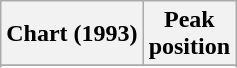<table class="wikitable sortable plainrowheaders" style="text-align:center">
<tr>
<th scope="col">Chart (1993)</th>
<th scope="col">Peak<br>position</th>
</tr>
<tr>
</tr>
<tr>
</tr>
<tr>
</tr>
<tr>
</tr>
<tr>
</tr>
<tr>
</tr>
</table>
